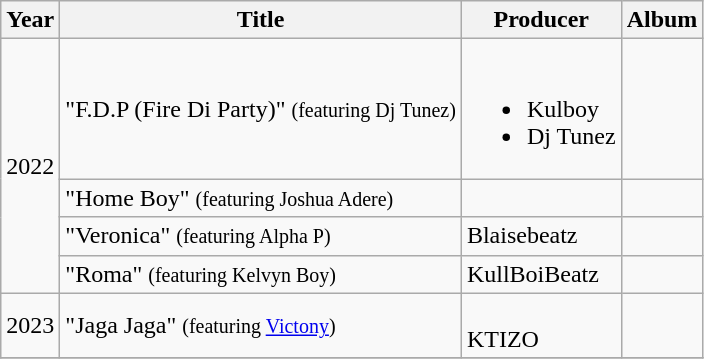<table class="wikitable">
<tr>
<th>Year</th>
<th>Title</th>
<th>Producer</th>
<th>Album</th>
</tr>
<tr>
<td rowspan=4>2022</td>
<td>"F.D.P (Fire Di Party)" <small>(featuring Dj Tunez)</small></td>
<td><br><ul><li>Kulboy</li><li>Dj Tunez</li></ul></td>
<td></td>
</tr>
<tr>
<td>"Home Boy" <small>(featuring Joshua Adere)</small></td>
<td></td>
<td></td>
</tr>
<tr>
<td>"Veronica" <small>(featuring Alpha P)</small></td>
<td>Blaisebeatz</td>
<td></td>
</tr>
<tr>
<td>"Roma" <small>(featuring Kelvyn Boy)</small></td>
<td>KullBoiBeatz</td>
<td></td>
</tr>
<tr>
<td rowspan=1>2023</td>
<td>"Jaga Jaga" <small>(featuring <a href='#'>Victony</a>)</small></td>
<td><br>KTIZO</td>
<td></td>
</tr>
<tr>
</tr>
</table>
